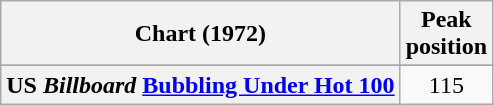<table class="wikitable sortable plainrowheaders" style="text-align:center">
<tr>
<th scope="col">Chart (1972)</th>
<th scope="col">Peak<br>position</th>
</tr>
<tr>
</tr>
<tr>
</tr>
<tr>
<th scope="row">US <em>Billboard</em> <a href='#'>Bubbling Under Hot 100</a></th>
<td>115</td>
</tr>
</table>
